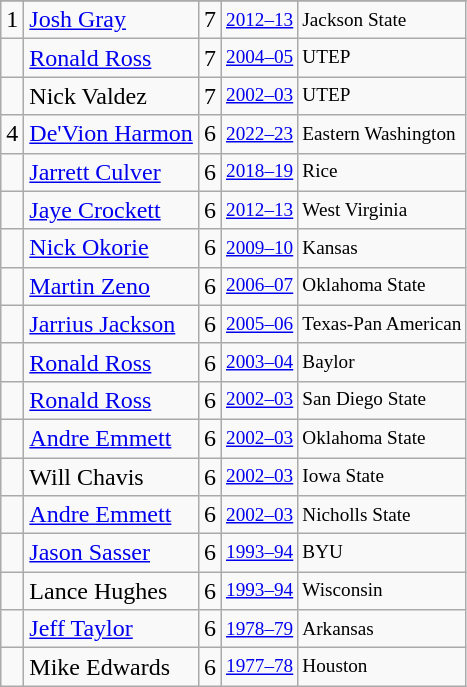<table class="wikitable">
<tr>
</tr>
<tr>
<td>1</td>
<td><a href='#'>Josh Gray</a></td>
<td>7</td>
<td style="font-size:80%;"><a href='#'>2012–13</a></td>
<td style="font-size:80%;">Jackson State</td>
</tr>
<tr>
<td></td>
<td><a href='#'>Ronald Ross</a></td>
<td>7</td>
<td style="font-size:80%;"><a href='#'>2004–05</a></td>
<td style="font-size:80%;">UTEP</td>
</tr>
<tr>
<td></td>
<td>Nick Valdez</td>
<td>7</td>
<td style="font-size:80%;"><a href='#'>2002–03</a></td>
<td style="font-size:80%;">UTEP</td>
</tr>
<tr>
<td>4</td>
<td><a href='#'>De'Vion Harmon</a></td>
<td>6</td>
<td style="font-size:80%;"><a href='#'>2022–23</a></td>
<td style="font-size:80%;">Eastern Washington</td>
</tr>
<tr>
<td></td>
<td><a href='#'>Jarrett Culver</a></td>
<td>6</td>
<td style="font-size:80%;"><a href='#'>2018–19</a></td>
<td style="font-size:80%;">Rice</td>
</tr>
<tr>
<td></td>
<td><a href='#'>Jaye Crockett</a></td>
<td>6</td>
<td style="font-size:80%;"><a href='#'>2012–13</a></td>
<td style="font-size:80%;">West Virginia</td>
</tr>
<tr>
<td></td>
<td><a href='#'>Nick Okorie</a></td>
<td>6</td>
<td style="font-size:80%;"><a href='#'>2009–10</a></td>
<td style="font-size:80%;">Kansas</td>
</tr>
<tr>
<td></td>
<td><a href='#'>Martin Zeno</a></td>
<td>6</td>
<td style="font-size:80%;"><a href='#'>2006–07</a></td>
<td style="font-size:80%;">Oklahoma State</td>
</tr>
<tr>
<td></td>
<td><a href='#'>Jarrius Jackson</a></td>
<td>6</td>
<td style="font-size:80%;"><a href='#'>2005–06</a></td>
<td style="font-size:80%;">Texas-Pan American</td>
</tr>
<tr>
<td></td>
<td><a href='#'>Ronald Ross</a></td>
<td>6</td>
<td style="font-size:80%;"><a href='#'>2003–04</a></td>
<td style="font-size:80%;">Baylor</td>
</tr>
<tr>
<td></td>
<td><a href='#'>Ronald Ross</a></td>
<td>6</td>
<td style="font-size:80%;"><a href='#'>2002–03</a></td>
<td style="font-size:80%;">San Diego State</td>
</tr>
<tr>
<td></td>
<td><a href='#'>Andre Emmett</a></td>
<td>6</td>
<td style="font-size:80%;"><a href='#'>2002–03</a></td>
<td style="font-size:80%;">Oklahoma State</td>
</tr>
<tr>
<td></td>
<td>Will Chavis</td>
<td>6</td>
<td style="font-size:80%;"><a href='#'>2002–03</a></td>
<td style="font-size:80%;">Iowa State</td>
</tr>
<tr>
<td></td>
<td><a href='#'>Andre Emmett</a></td>
<td>6</td>
<td style="font-size:80%;"><a href='#'>2002–03</a></td>
<td style="font-size:80%;">Nicholls State</td>
</tr>
<tr>
<td></td>
<td><a href='#'>Jason Sasser</a></td>
<td>6</td>
<td style="font-size:80%;"><a href='#'>1993–94</a></td>
<td style="font-size:80%;">BYU</td>
</tr>
<tr>
<td></td>
<td>Lance Hughes</td>
<td>6</td>
<td style="font-size:80%;"><a href='#'>1993–94</a></td>
<td style="font-size:80%;">Wisconsin</td>
</tr>
<tr>
<td></td>
<td><a href='#'>Jeff Taylor</a></td>
<td>6</td>
<td style="font-size:80%;"><a href='#'>1978–79</a></td>
<td style="font-size:80%;">Arkansas</td>
</tr>
<tr>
<td></td>
<td>Mike Edwards</td>
<td>6</td>
<td style="font-size:80%;"><a href='#'>1977–78</a></td>
<td style="font-size:80%;">Houston</td>
</tr>
</table>
